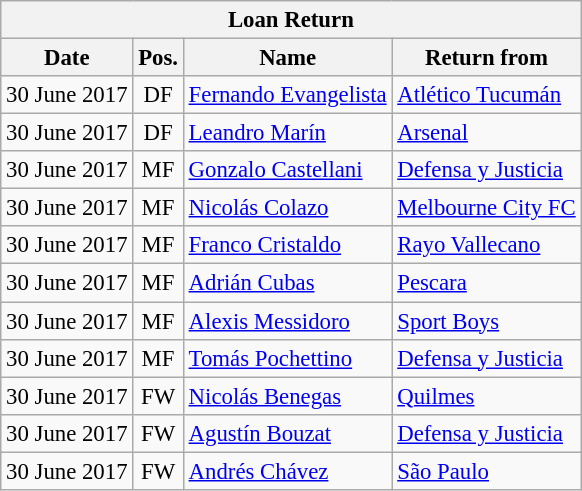<table class="wikitable" style="font-size:95%;">
<tr>
<th colspan="5">Loan Return</th>
</tr>
<tr>
<th>Date</th>
<th>Pos.</th>
<th>Name</th>
<th>Return from</th>
</tr>
<tr>
<td>30 June 2017</td>
<td align="center">DF</td>
<td> <a href='#'>Fernando Evangelista</a></td>
<td> <a href='#'>Atlético Tucumán</a></td>
</tr>
<tr>
<td>30 June 2017</td>
<td align="center">DF</td>
<td> <a href='#'>Leandro Marín</a></td>
<td> <a href='#'>Arsenal</a></td>
</tr>
<tr>
<td>30 June 2017</td>
<td align="center">MF</td>
<td> <a href='#'>Gonzalo Castellani</a></td>
<td> <a href='#'>Defensa y Justicia</a></td>
</tr>
<tr>
<td>30 June 2017</td>
<td align="center">MF</td>
<td> <a href='#'>Nicolás Colazo</a></td>
<td> <a href='#'>Melbourne City FC</a></td>
</tr>
<tr>
<td>30 June 2017</td>
<td align="center">MF</td>
<td> <a href='#'>Franco Cristaldo</a></td>
<td> <a href='#'>Rayo Vallecano</a></td>
</tr>
<tr>
<td>30 June 2017</td>
<td align="center">MF</td>
<td> <a href='#'>Adrián Cubas</a></td>
<td> <a href='#'>Pescara</a></td>
</tr>
<tr>
<td>30 June 2017</td>
<td align="center">MF</td>
<td> <a href='#'>Alexis Messidoro</a></td>
<td> <a href='#'>Sport Boys</a></td>
</tr>
<tr>
<td>30 June 2017</td>
<td align="center">MF</td>
<td> <a href='#'>Tomás Pochettino</a></td>
<td> <a href='#'>Defensa y Justicia</a></td>
</tr>
<tr>
<td>30 June 2017</td>
<td align="center">FW</td>
<td> <a href='#'>Nicolás Benegas</a></td>
<td> <a href='#'>Quilmes</a></td>
</tr>
<tr>
<td>30 June 2017</td>
<td align="center">FW</td>
<td> <a href='#'>Agustín Bouzat</a></td>
<td> <a href='#'>Defensa y Justicia</a></td>
</tr>
<tr>
<td>30 June 2017</td>
<td align="center">FW</td>
<td> <a href='#'>Andrés Chávez</a></td>
<td> <a href='#'>São Paulo</a></td>
</tr>
</table>
